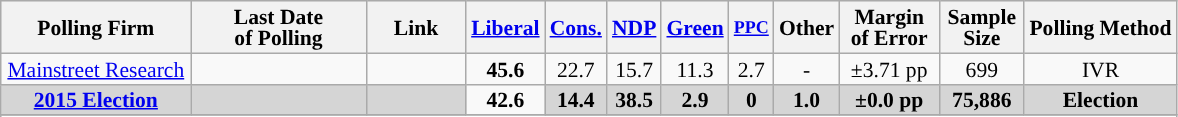<table class="wikitable sortable" style="text-align:center;font-size:90%;line-height:14px;">
<tr style="background:#e9e9e9;">
<th style="width:120px">Polling Firm</th>
<th style="width:110px">Last Date<br>of Polling</th>
<th style="width:60px" class="unsortable">Link</th>
<th style="background-color:"><strong><a href='#'>Liberal</a></strong></th>
<th style="background-color:"><strong><a href='#'>Cons.</a></strong></th>
<th style="background-color:"><strong><a href='#'>NDP</a></strong></th>
<th style="background-color:"><strong><a href='#'>Green</a></strong></th>
<th style="background-color:"><strong><small><a href='#'>PPC</a></small></strong></th>
<th style="background-color:"><strong>Other</strong></th>
<th style="width:60px;" class=unsortable>Margin<br>of Error</th>
<th style="width:50px;" class=unsortable>Sample<br>Size</th>
<th class=unsortable>Polling Method</th>
</tr>
<tr>
<td><a href='#'>Mainstreet Research</a></td>
<td></td>
<td></td>
<td><strong>45.6</strong></td>
<td>22.7</td>
<td>15.7</td>
<td>11.3</td>
<td>2.7</td>
<td>-</td>
<td>±3.71 pp</td>
<td>699</td>
<td>IVR</td>
</tr>
<tr>
<td style="background:#D5D5D5"><strong><a href='#'>2015 Election</a></strong></td>
<td style="background:#D5D5D5"><strong></strong></td>
<td style="background:#D5D5D5"></td>
<td><strong>42.6</strong></td>
<td style="background:#D5D5D5"><strong>14.4</strong></td>
<td style="background:#D5D5D5"><strong>38.5</strong></td>
<td style="background:#D5D5D5"><strong>2.9</strong></td>
<td style="background:#D5D5D5"><strong>0</strong></td>
<td style="background:#D5D5D5"><strong>1.0</strong></td>
<td style="background:#D5D5D5"><strong>±0.0 pp</strong></td>
<td style="background:#D5D5D5"><strong>75,886</strong></td>
<td style="background:#D5D5D5"><strong>Election</strong></td>
</tr>
<tr>
</tr>
<tr>
</tr>
</table>
